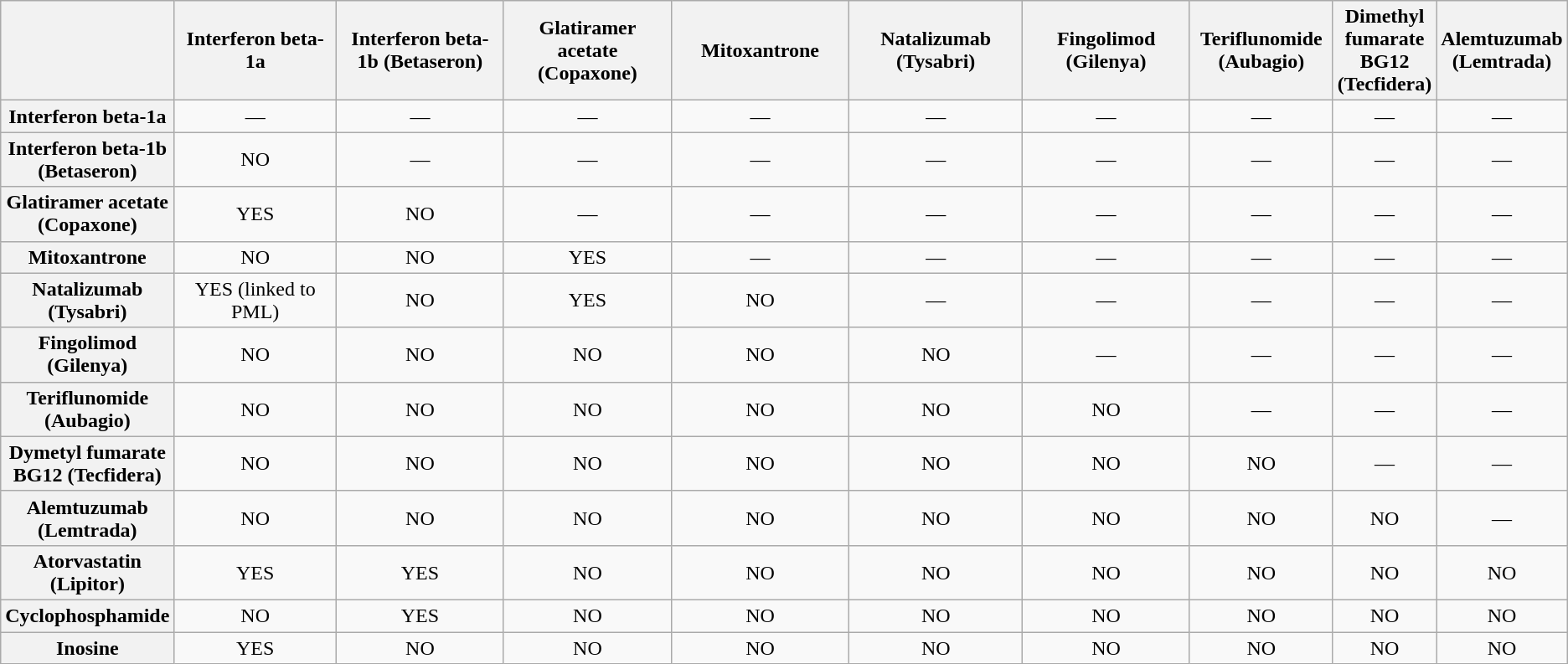<table class="wikitable" style="text-align:center">
<tr>
<th></th>
<th style="width:15%">Interferon beta-1a</th>
<th style="width:15%">Interferon beta-1b (Betaseron)</th>
<th style="width:15%">Glatiramer acetate (Copaxone)</th>
<th style="width:15%">Mitoxantrone</th>
<th style="width:15%">Natalizumab (Tysabri)</th>
<th style="width:15%">Fingolimod (Gilenya)</th>
<th style="width:15%">Teriflunomide (Aubagio)</th>
<th style="width:15%">Dimethyl fumarate BG12 (Tecfidera)</th>
<th style="width:15%">Alemtuzumab (Lemtrada)</th>
</tr>
<tr>
<th>Interferon beta-1a</th>
<td>—</td>
<td>—</td>
<td>—</td>
<td>—</td>
<td>—</td>
<td>—</td>
<td>—</td>
<td>—</td>
<td>—</td>
</tr>
<tr>
<th>Interferon beta-1b (Betaseron)</th>
<td>NO</td>
<td>—</td>
<td>—</td>
<td>—</td>
<td>—</td>
<td>—</td>
<td>—</td>
<td>—</td>
<td>—</td>
</tr>
<tr>
<th>Glatiramer acetate (Copaxone)</th>
<td>YES</td>
<td>NO</td>
<td>—</td>
<td>—</td>
<td>—</td>
<td>—</td>
<td>—</td>
<td>—</td>
<td>—</td>
</tr>
<tr>
<th>Mitoxantrone</th>
<td>NO</td>
<td>NO</td>
<td>YES</td>
<td>—</td>
<td>—</td>
<td>—</td>
<td>—</td>
<td>—</td>
<td>—</td>
</tr>
<tr>
<th>Natalizumab (Tysabri)</th>
<td>YES (linked to PML)</td>
<td>NO</td>
<td>YES</td>
<td>NO</td>
<td>—</td>
<td>—</td>
<td>—</td>
<td>—</td>
<td>—</td>
</tr>
<tr>
<th>Fingolimod (Gilenya)</th>
<td>NO</td>
<td>NO</td>
<td>NO</td>
<td>NO</td>
<td>NO</td>
<td>—</td>
<td>—</td>
<td>—</td>
<td>—</td>
</tr>
<tr>
<th>Teriflunomide (Aubagio)</th>
<td>NO</td>
<td>NO</td>
<td>NO</td>
<td>NO</td>
<td>NO</td>
<td>NO</td>
<td>—</td>
<td>—</td>
<td>—</td>
</tr>
<tr>
<th>Dymetyl fumarate BG12 (Tecfidera)</th>
<td>NO</td>
<td>NO</td>
<td>NO</td>
<td>NO</td>
<td>NO</td>
<td>NO</td>
<td>NO</td>
<td>—</td>
<td>—</td>
</tr>
<tr>
<th>Alemtuzumab (Lemtrada)</th>
<td>NO</td>
<td>NO</td>
<td>NO</td>
<td>NO</td>
<td>NO</td>
<td>NO</td>
<td>NO</td>
<td>NO</td>
<td>—</td>
</tr>
<tr>
<th>Atorvastatin (Lipitor)</th>
<td>YES</td>
<td>YES</td>
<td>NO</td>
<td>NO</td>
<td>NO</td>
<td>NO</td>
<td>NO</td>
<td>NO</td>
<td>NO</td>
</tr>
<tr>
<th>Cyclophosphamide</th>
<td>NO</td>
<td>YES</td>
<td>NO</td>
<td>NO</td>
<td>NO</td>
<td>NO</td>
<td>NO</td>
<td>NO</td>
<td>NO</td>
</tr>
<tr>
<th>Inosine</th>
<td>YES</td>
<td>NO</td>
<td>NO</td>
<td>NO</td>
<td>NO</td>
<td>NO</td>
<td>NO</td>
<td>NO</td>
<td>NO</td>
</tr>
</table>
